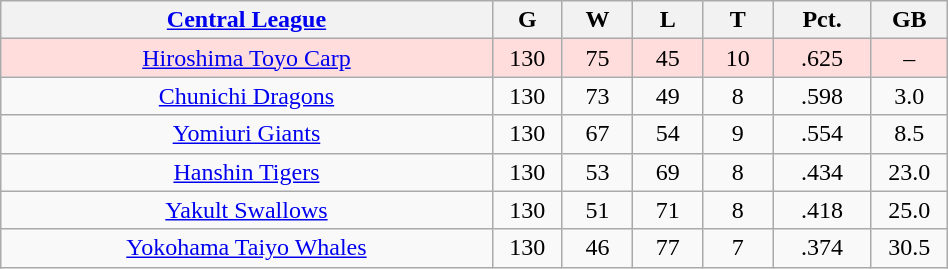<table class="wikitable"  style="width:50%; text-align:center;">
<tr>
<th style="width:35%;"><a href='#'>Central League</a></th>
<th style="width:5%;">G</th>
<th style="width:5%;">W</th>
<th style="width:5%;">L</th>
<th style="width:5%;">T</th>
<th style="width:7%;">Pct.</th>
<th style="width:5%;">GB</th>
</tr>
<tr style="background:#fdd;">
<td><a href='#'>Hiroshima Toyo Carp</a></td>
<td>130</td>
<td>75</td>
<td>45</td>
<td>10</td>
<td>.625</td>
<td>–</td>
</tr>
<tr align=center>
<td><a href='#'>Chunichi Dragons</a></td>
<td>130</td>
<td>73</td>
<td>49</td>
<td>8</td>
<td>.598</td>
<td>3.0</td>
</tr>
<tr align=center>
<td><a href='#'>Yomiuri Giants</a></td>
<td>130</td>
<td>67</td>
<td>54</td>
<td>9</td>
<td>.554</td>
<td>8.5</td>
</tr>
<tr align=center>
<td><a href='#'>Hanshin Tigers</a></td>
<td>130</td>
<td>53</td>
<td>69</td>
<td>8</td>
<td>.434</td>
<td>23.0</td>
</tr>
<tr align=center>
<td><a href='#'>Yakult Swallows</a></td>
<td>130</td>
<td>51</td>
<td>71</td>
<td>8</td>
<td>.418</td>
<td>25.0</td>
</tr>
<tr align=center>
<td><a href='#'>Yokohama Taiyo Whales</a></td>
<td>130</td>
<td>46</td>
<td>77</td>
<td>7</td>
<td>.374</td>
<td>30.5</td>
</tr>
</table>
